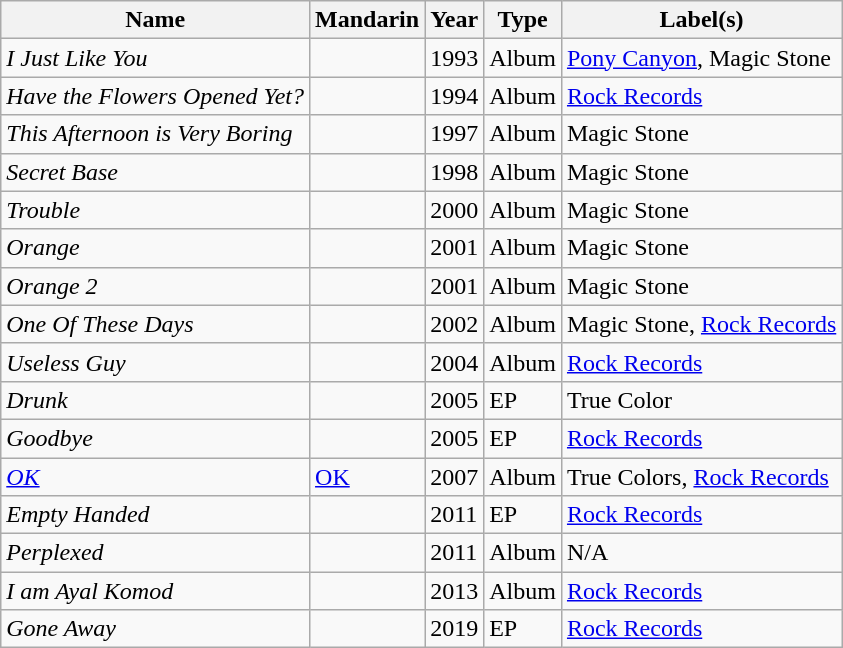<table class="wikitable">
<tr>
<th>Name</th>
<th>Mandarin</th>
<th>Year</th>
<th>Type</th>
<th>Label(s)</th>
</tr>
<tr>
<td><em>I Just Like You</em></td>
<td></td>
<td>1993</td>
<td>Album</td>
<td><a href='#'>Pony Canyon</a>, Magic Stone</td>
</tr>
<tr>
<td><em> Have the Flowers Opened Yet?</em></td>
<td></td>
<td>1994</td>
<td>Album</td>
<td><a href='#'>Rock Records</a></td>
</tr>
<tr>
<td><em>This Afternoon is Very Boring</em></td>
<td></td>
<td>1997</td>
<td>Album</td>
<td>Magic Stone</td>
</tr>
<tr>
<td><em>Secret Base</em></td>
<td></td>
<td>1998</td>
<td>Album</td>
<td>Magic Stone</td>
</tr>
<tr>
<td><em>Trouble</em></td>
<td></td>
<td>2000</td>
<td>Album</td>
<td>Magic Stone</td>
</tr>
<tr>
<td><em>Orange</em></td>
<td></td>
<td>2001</td>
<td>Album</td>
<td>Magic Stone</td>
</tr>
<tr>
<td><em>Orange 2</em></td>
<td></td>
<td>2001</td>
<td>Album</td>
<td>Magic Stone</td>
</tr>
<tr>
<td><em>One Of These Days</em></td>
<td></td>
<td>2002</td>
<td>Album</td>
<td>Magic Stone, <a href='#'>Rock Records</a></td>
</tr>
<tr>
<td><em>Useless Guy</em></td>
<td></td>
<td>2004</td>
<td>Album</td>
<td><a href='#'>Rock Records</a></td>
</tr>
<tr>
<td><em>Drunk</em></td>
<td></td>
<td>2005</td>
<td>EP</td>
<td>True Color</td>
</tr>
<tr>
<td><em>Goodbye</em></td>
<td></td>
<td>2005</td>
<td>EP</td>
<td><a href='#'>Rock Records</a></td>
</tr>
<tr>
<td><em><a href='#'>OK</a></em></td>
<td><a href='#'>OK</a></td>
<td>2007</td>
<td>Album</td>
<td>True Colors, <a href='#'>Rock Records</a></td>
</tr>
<tr>
<td><em>Empty Handed</em></td>
<td></td>
<td>2011</td>
<td>EP</td>
<td><a href='#'>Rock Records</a></td>
</tr>
<tr>
<td><em>Perplexed</em></td>
<td></td>
<td>2011</td>
<td>Album</td>
<td>N/A</td>
</tr>
<tr>
<td><em>I am Ayal Komod</em></td>
<td></td>
<td>2013</td>
<td>Album</td>
<td><a href='#'>Rock Records</a></td>
</tr>
<tr>
<td><em>Gone Away</em></td>
<td></td>
<td>2019</td>
<td>EP</td>
<td><a href='#'>Rock Records</a></td>
</tr>
</table>
